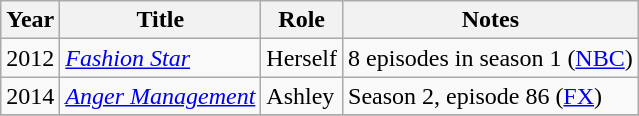<table class="wikitable" style="text-align:center; margin-right:auto">
<tr>
<th>Year</th>
<th>Title</th>
<th>Role</th>
<th>Notes</th>
</tr>
<tr>
<td>2012</td>
<td style="text-align:left;"><em><a href='#'>Fashion Star</a></em></td>
<td style="text-align:left;">Herself</td>
<td style="text-align:left;">8 episodes in season 1 (<a href='#'>NBC</a>)</td>
</tr>
<tr>
<td>2014</td>
<td style="text-align:left;"><em><a href='#'>Anger Management</a></em></td>
<td style="text-align:left;">Ashley</td>
<td style="text-align:left;">Season 2, episode 86 (<a href='#'>FX</a>)</td>
</tr>
<tr>
</tr>
</table>
